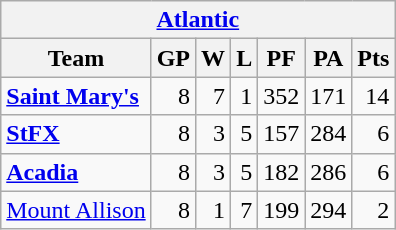<table class="wikitable" align="left">
<tr>
<th colspan="7"><a href='#'>Atlantic</a></th>
</tr>
<tr>
<th>Team</th>
<th>GP</th>
<th>W</th>
<th>L</th>
<th>PF</th>
<th>PA</th>
<th>Pts</th>
</tr>
<tr align="right">
<td align="left"><strong><a href='#'>Saint Mary's</a></strong></td>
<td>8</td>
<td>7</td>
<td>1</td>
<td>352</td>
<td>171</td>
<td>14</td>
</tr>
<tr align="right">
<td align="left"><strong><a href='#'>StFX</a></strong></td>
<td>8</td>
<td>3</td>
<td>5</td>
<td>157</td>
<td>284</td>
<td>6</td>
</tr>
<tr align="right">
<td align="left"><strong><a href='#'>Acadia</a></strong></td>
<td>8</td>
<td>3</td>
<td>5</td>
<td>182</td>
<td>286</td>
<td>6</td>
</tr>
<tr align="right">
<td align="left"><a href='#'>Mount Allison</a></td>
<td>8</td>
<td>1</td>
<td>7</td>
<td>199</td>
<td>294</td>
<td>2</td>
</tr>
</table>
